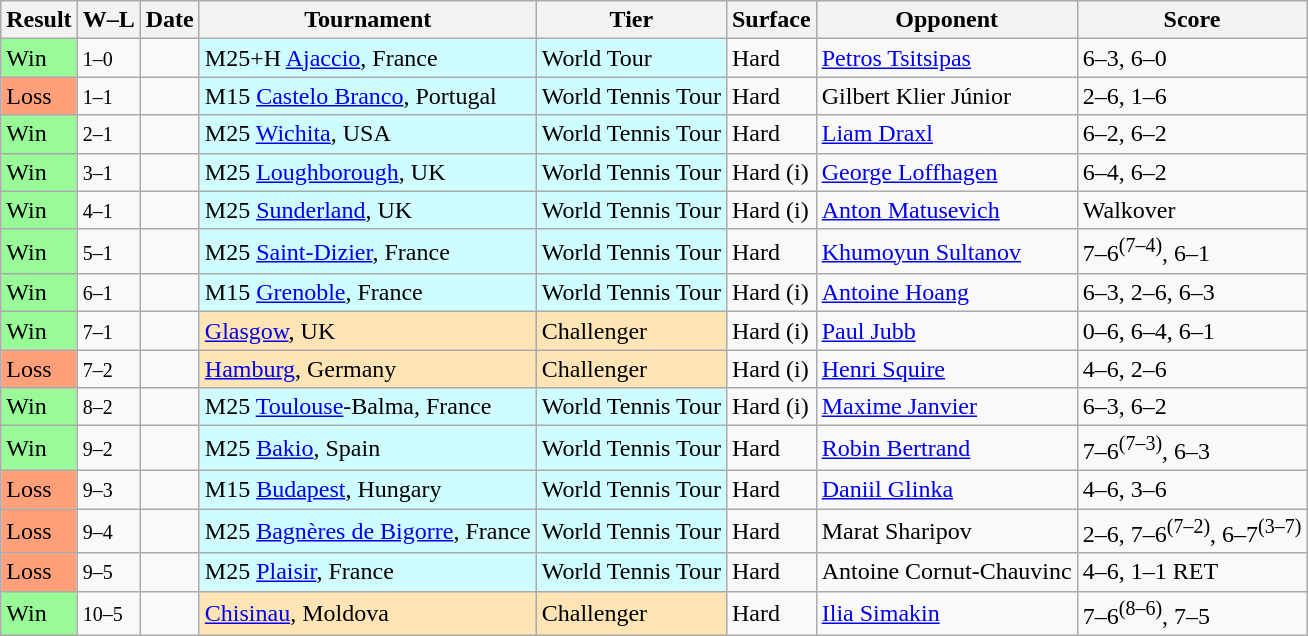<table class="sortable wikitable">
<tr>
<th>Result</th>
<th class="unsortable">W–L</th>
<th>Date</th>
<th>Tournament</th>
<th>Tier</th>
<th>Surface</th>
<th>Opponent</th>
<th class="unsortable">Score</th>
</tr>
<tr>
<td bgcolor=98FB98>Win</td>
<td><small>1–0</small></td>
<td></td>
<td style="background:#cffcff;">M25+H <a href='#'>Ajaccio</a>, France</td>
<td style="background:#cffcff;">World Tour</td>
<td>Hard</td>
<td> <a href='#'>Petros Tsitsipas</a></td>
<td>6–3, 6–0</td>
</tr>
<tr>
<td bgcolor=FFA07A>Loss</td>
<td><small>1–1</small></td>
<td></td>
<td style="background:#cffcff;">M15 <a href='#'>Castelo Branco</a>, Portugal</td>
<td style="background:#cffcff;">World Tennis Tour</td>
<td>Hard</td>
<td> Gilbert Klier Júnior</td>
<td>2–6, 1–6</td>
</tr>
<tr>
<td bgcolor=98FB98>Win</td>
<td><small>2–1</small></td>
<td></td>
<td style="background:#cffcff;">M25 <a href='#'>Wichita</a>, USA</td>
<td style="background:#cffcff;">World Tennis Tour</td>
<td>Hard</td>
<td> <a href='#'>Liam Draxl</a></td>
<td>6–2, 6–2</td>
</tr>
<tr>
<td bgcolor=98FB98>Win</td>
<td><small>3–1</small></td>
<td></td>
<td style="background:#cffcff;">M25 <a href='#'>Loughborough</a>, UK</td>
<td style="background:#cffcff;">World Tennis Tour</td>
<td>Hard (i)</td>
<td> <a href='#'>George Loffhagen</a></td>
<td>6–4, 6–2</td>
</tr>
<tr>
<td bgcolor=98FB98>Win</td>
<td><small>4–1</small></td>
<td></td>
<td style="background:#cffcff;">M25 <a href='#'>Sunderland</a>, UK</td>
<td style="background:#cffcff;">World Tennis Tour</td>
<td>Hard (i)</td>
<td> <a href='#'>Anton Matusevich</a></td>
<td>Walkover</td>
</tr>
<tr>
<td bgcolor=98FB98>Win</td>
<td><small>5–1</small></td>
<td></td>
<td style="background:#cffcff;">M25 <a href='#'>Saint-Dizier</a>, France</td>
<td style="background:#cffcff;">World Tennis Tour</td>
<td>Hard</td>
<td> <a href='#'>Khumoyun Sultanov</a></td>
<td>7–6<sup>(7–4)</sup>, 6–1</td>
</tr>
<tr>
<td bgcolor=98FB98>Win</td>
<td><small>6–1</small></td>
<td></td>
<td style="background:#cffcff;">M15 <a href='#'>Grenoble</a>, France</td>
<td style="background:#cffcff;">World Tennis Tour</td>
<td>Hard (i)</td>
<td> <a href='#'>Antoine Hoang</a></td>
<td>6–3, 2–6, 6–3</td>
</tr>
<tr>
<td bgcolor=98FB98>Win</td>
<td><small>7–1</small></td>
<td><a href='#'></a></td>
<td style="background:moccasin;"><a href='#'>Glasgow</a>, UK</td>
<td style="background:moccasin;">Challenger</td>
<td>Hard (i)</td>
<td> <a href='#'>Paul Jubb</a></td>
<td>0–6, 6–4, 6–1</td>
</tr>
<tr>
<td bgcolor=FFA07A>Loss</td>
<td><small>7–2</small></td>
<td><a href='#'></a></td>
<td style="background:moccasin;"><a href='#'>Hamburg</a>, Germany</td>
<td style="background:moccasin;">Challenger</td>
<td>Hard (i)</td>
<td> <a href='#'>Henri Squire</a></td>
<td>4–6, 2–6</td>
</tr>
<tr>
<td bgcolor=98FB98>Win</td>
<td><small>8–2</small></td>
<td></td>
<td style="background:#cffcff;">M25 <a href='#'>Toulouse</a>-Balma, France</td>
<td style="background:#cffcff;">World Tennis Tour</td>
<td>Hard (i)</td>
<td> <a href='#'>Maxime Janvier</a></td>
<td>6–3, 6–2</td>
</tr>
<tr>
<td bgcolor=98FB98>Win</td>
<td><small>9–2</small></td>
<td></td>
<td style="background:#cffcff;">M25 <a href='#'>Bakio</a>, Spain</td>
<td style="background:#cffcff;">World Tennis Tour</td>
<td>Hard</td>
<td> <a href='#'>Robin Bertrand</a></td>
<td>7–6<sup>(7–3)</sup>, 6–3</td>
</tr>
<tr>
<td bgcolor=FFA07A>Loss</td>
<td><small>9–3</small></td>
<td></td>
<td style="background:#cffcff;">M15 <a href='#'>Budapest</a>, Hungary</td>
<td style="background:#cffcff;">World Tennis Tour</td>
<td>Hard</td>
<td> <a href='#'>Daniil Glinka</a></td>
<td>4–6, 3–6</td>
</tr>
<tr>
<td bgcolor=FFA07A>Loss</td>
<td><small>9–4</small></td>
<td></td>
<td style="background:#cffcff;">M25 <a href='#'>Bagnères de Bigorre</a>, France</td>
<td style="background:#cffcff;">World Tennis Tour</td>
<td>Hard</td>
<td> Marat Sharipov</td>
<td>2–6, 7–6<sup>(7–2)</sup>, 6–7<sup>(3–7)</sup></td>
</tr>
<tr>
<td bgcolor=FFA07A>Loss</td>
<td><small>9–5</small></td>
<td></td>
<td style="background:#cffcff;">M25 <a href='#'>Plaisir</a>, France</td>
<td style="background:#cffcff;">World Tennis Tour</td>
<td>Hard</td>
<td> Antoine Cornut-Chauvinc</td>
<td>4–6, 1–1 RET</td>
</tr>
<tr>
<td bgcolor=98FB98>Win</td>
<td><small>10–5</small></td>
<td><a href='#'></a></td>
<td style="background:moccasin;"><a href='#'>Chisinau</a>, Moldova</td>
<td style="background:moccasin;">Challenger</td>
<td>Hard</td>
<td> <a href='#'>Ilia Simakin</a></td>
<td>7–6<sup>(8–6)</sup>, 7–5</td>
</tr>
</table>
